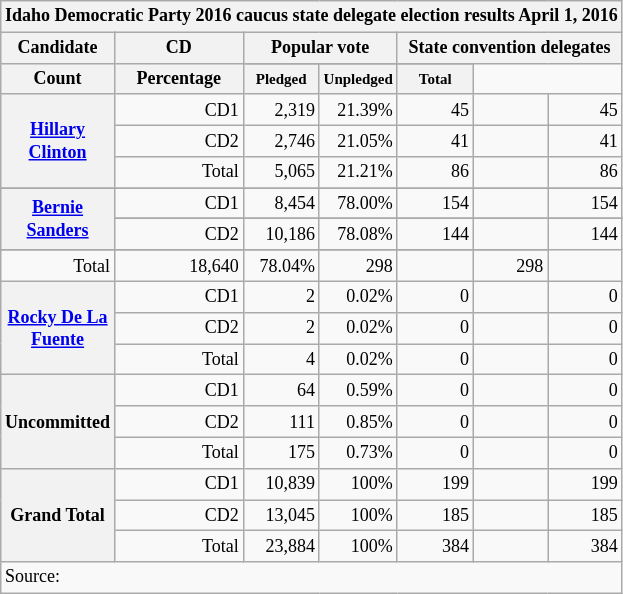<table class="wikitable collapsible" cellpadding="5" style="text-align:right; font-size:12px;">
<tr>
<th colspan="7">Idaho Democratic Party 2016 caucus state delegate election results April 1, 2016</th>
</tr>
<tr>
<th rowspan="2">Candidate</th>
<th rowspan="2">CD</th>
<th colspan="2">Popular vote</th>
<th colspan="3">State convention delegates</th>
</tr>
<tr>
</tr>
<tr>
<th style="width:70px;">Count</th>
<th style="width:80px;">Percentage</th>
<th style="width:45px;"><small>Pledged</small></th>
<th style="width:45px;"><small>Unpledged</small></th>
<th style="width:45px;"><small>Total</small></th>
</tr>
<tr>
<th rowspan="3"><a href='#'>Hillary Clinton</a></th>
<td>CD1</td>
<td>2,319</td>
<td>21.39%</td>
<td>45</td>
<td></td>
<td>45</td>
</tr>
<tr>
<td>CD2</td>
<td>2,746</td>
<td>21.05%</td>
<td>41</td>
<td></td>
<td>41</td>
</tr>
<tr>
<td>Total</td>
<td>5,065</td>
<td>21.21%</td>
<td>86</td>
<td></td>
<td>86</td>
</tr>
<tr>
</tr>
<tr>
<th rowspan="3"><a href='#'>Bernie Sanders</a></th>
<td>CD1</td>
<td>8,454</td>
<td>78.00%</td>
<td>154</td>
<td></td>
<td>154</td>
</tr>
<tr>
</tr>
<tr>
<td>CD2</td>
<td>10,186</td>
<td>78.08%</td>
<td>144</td>
<td></td>
<td>144</td>
</tr>
<tr>
</tr>
<tr>
<td>Total</td>
<td>18,640</td>
<td>78.04%</td>
<td>298</td>
<td></td>
<td>298</td>
</tr>
<tr>
<th rowspan="3"><a href='#'>Rocky De La Fuente</a></th>
<td>CD1</td>
<td>2</td>
<td>0.02%</td>
<td>0</td>
<td></td>
<td>0</td>
</tr>
<tr>
<td>CD2</td>
<td>2</td>
<td>0.02%</td>
<td>0</td>
<td></td>
<td>0</td>
</tr>
<tr>
<td>Total</td>
<td>4</td>
<td>0.02%</td>
<td>0</td>
<td></td>
<td>0</td>
</tr>
<tr>
<th rowspan="3">Uncommitted</th>
<td>CD1</td>
<td>64</td>
<td>0.59%</td>
<td>0</td>
<td></td>
<td>0</td>
</tr>
<tr>
<td>CD2</td>
<td>111</td>
<td>0.85%</td>
<td>0</td>
<td></td>
<td>0</td>
</tr>
<tr>
<td>Total</td>
<td>175</td>
<td>0.73%</td>
<td>0</td>
<td></td>
<td>0</td>
</tr>
<tr>
<th rowspan="3">Grand Total</th>
<td>CD1</td>
<td>10,839</td>
<td>100%</td>
<td>199</td>
<td></td>
<td>199</td>
</tr>
<tr>
<td>CD2</td>
<td>13,045</td>
<td>100%</td>
<td>185</td>
<td></td>
<td>185</td>
</tr>
<tr>
<td>Total</td>
<td>23,884</td>
<td>100%</td>
<td>384</td>
<td></td>
<td>384</td>
</tr>
<tr>
<td colspan="7" style="text-align:left;">Source: <em></em></td>
</tr>
</table>
